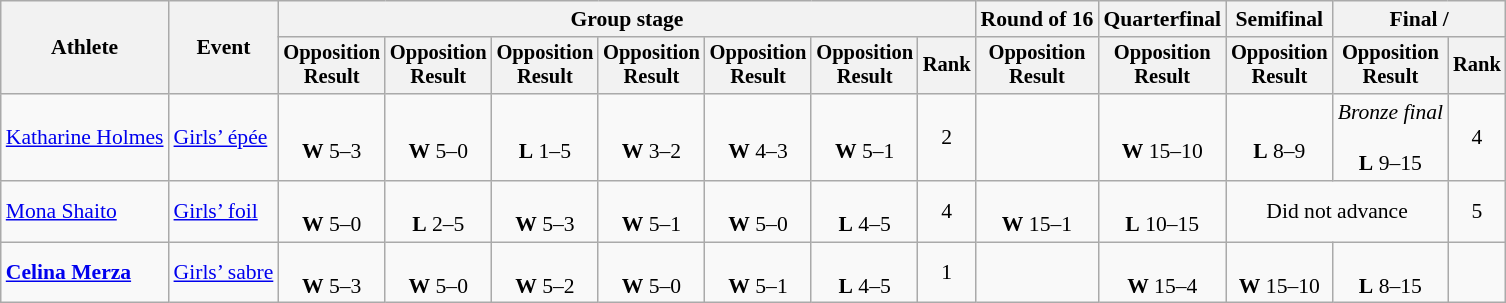<table class=wikitable style=font-size:90%;text-align:center>
<tr>
<th rowspan=2>Athlete</th>
<th rowspan=2>Event</th>
<th colspan=7>Group stage</th>
<th>Round of 16</th>
<th>Quarterfinal</th>
<th>Semifinal</th>
<th colspan=2>Final / </th>
</tr>
<tr style=font-size:95%>
<th>Opposition<br>Result</th>
<th>Opposition<br>Result</th>
<th>Opposition<br>Result</th>
<th>Opposition<br>Result</th>
<th>Opposition<br>Result</th>
<th>Opposition<br>Result</th>
<th>Rank</th>
<th>Opposition<br>Result</th>
<th>Opposition<br>Result</th>
<th>Opposition<br>Result</th>
<th>Opposition<br>Result</th>
<th>Rank</th>
</tr>
<tr>
<td align=left><a href='#'>Katharine Holmes</a></td>
<td align=left><a href='#'>Girls’ épée</a></td>
<td><br> <strong>W</strong> 5–3</td>
<td><br> <strong>W</strong> 5–0</td>
<td><br> <strong>L</strong> 1–5</td>
<td><br> <strong>W</strong> 3–2</td>
<td><br> <strong>W</strong> 4–3</td>
<td><br> <strong>W</strong> 5–1</td>
<td>2</td>
<td></td>
<td><br> <strong>W</strong> 15–10</td>
<td><br> <strong>L</strong> 8–9</td>
<td><em>Bronze final</em><br><br> <strong>L</strong> 9–15</td>
<td>4</td>
</tr>
<tr>
<td align=left><a href='#'>Mona Shaito</a></td>
<td align=left><a href='#'>Girls’ foil</a></td>
<td><br> <strong>W</strong> 5–0</td>
<td><br> <strong>L</strong> 2–5</td>
<td><br> <strong>W</strong> 5–3</td>
<td><br> <strong>W</strong> 5–1</td>
<td><br> <strong>W</strong> 5–0</td>
<td><br> <strong>L</strong> 4–5</td>
<td>4</td>
<td><br> <strong>W</strong> 15–1</td>
<td><br> <strong>L</strong> 10–15</td>
<td colspan=2>Did not advance</td>
<td>5</td>
</tr>
<tr>
<td align=left><strong><a href='#'>Celina Merza</a></strong></td>
<td align=left><a href='#'>Girls’ sabre</a></td>
<td><br> <strong>W</strong> 5–3</td>
<td><br> <strong>W</strong> 5–0</td>
<td><br> <strong>W</strong> 5–2</td>
<td><br> <strong>W</strong> 5–0</td>
<td><br> <strong>W</strong> 5–1</td>
<td><br> <strong>L</strong> 4–5</td>
<td>1</td>
<td></td>
<td><br> <strong>W</strong> 15–4</td>
<td><br> <strong>W</strong> 15–10</td>
<td><br> <strong>L</strong> 8–15</td>
<td></td>
</tr>
</table>
